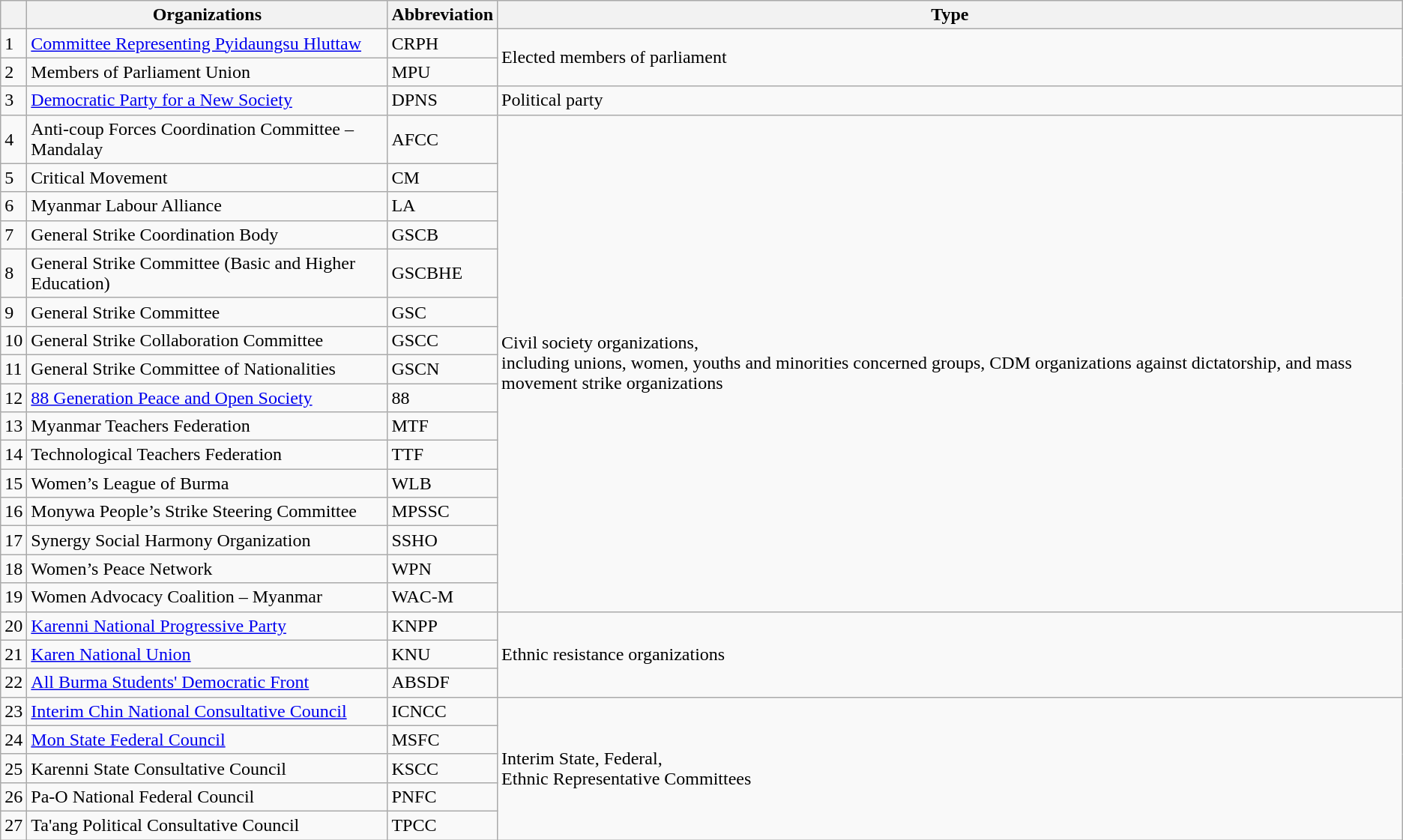<table class="wikitable">
<tr>
<th></th>
<th>Organizations</th>
<th>Abbreviation</th>
<th>Type</th>
</tr>
<tr>
<td>1</td>
<td><a href='#'>Committee Representing Pyidaungsu Hluttaw</a></td>
<td>CRPH</td>
<td rowspan="2">Elected members of parliament</td>
</tr>
<tr>
<td>2</td>
<td>Members of Parliament Union</td>
<td>MPU</td>
</tr>
<tr>
<td>3</td>
<td><a href='#'>Democratic Party for a New Society</a></td>
<td>DPNS</td>
<td>Political party</td>
</tr>
<tr>
<td>4</td>
<td>Anti-coup Forces Coordination Committee – Mandalay</td>
<td>AFCC</td>
<td rowspan="16">Civil society organizations,<br>including unions, women,
youths and minorities concerned groups,
CDM organizations against dictatorship,
and mass movement strike organizations</td>
</tr>
<tr>
<td>5</td>
<td>Critical Movement</td>
<td>CM</td>
</tr>
<tr>
<td>6</td>
<td>Myanmar Labour Alliance</td>
<td>LA</td>
</tr>
<tr>
<td>7</td>
<td>General Strike Coordination Body</td>
<td>GSCB</td>
</tr>
<tr>
<td>8</td>
<td>General Strike Committee (Basic and Higher Education)</td>
<td>GSCBHE</td>
</tr>
<tr>
<td>9</td>
<td>General Strike Committee</td>
<td>GSC</td>
</tr>
<tr>
<td>10</td>
<td>General Strike Collaboration Committee</td>
<td>GSCC</td>
</tr>
<tr>
<td>11</td>
<td>General Strike Committee of Nationalities</td>
<td>GSCN</td>
</tr>
<tr>
<td>12</td>
<td><a href='#'>88 Generation Peace and Open Society</a></td>
<td>88</td>
</tr>
<tr>
<td>13</td>
<td>Myanmar Teachers Federation</td>
<td>MTF</td>
</tr>
<tr>
<td>14</td>
<td>Technological Teachers Federation</td>
<td>TTF</td>
</tr>
<tr>
<td>15</td>
<td>Women’s League of Burma</td>
<td>WLB</td>
</tr>
<tr>
<td>16</td>
<td>Monywa People’s Strike Steering Committee</td>
<td>MPSSC</td>
</tr>
<tr>
<td>17</td>
<td>Synergy Social Harmony Organization</td>
<td>SSHO</td>
</tr>
<tr>
<td>18</td>
<td>Women’s Peace Network</td>
<td>WPN</td>
</tr>
<tr>
<td>19</td>
<td>Women Advocacy Coalition – Myanmar</td>
<td>WAC-M</td>
</tr>
<tr>
<td>20</td>
<td><a href='#'>Karenni National Progressive Party</a></td>
<td>KNPP</td>
<td rowspan="3">Ethnic resistance organizations</td>
</tr>
<tr>
<td>21</td>
<td><a href='#'>Karen National Union</a></td>
<td>KNU</td>
</tr>
<tr>
<td>22</td>
<td><a href='#'>All Burma Students' Democratic Front</a></td>
<td>ABSDF</td>
</tr>
<tr>
<td>23</td>
<td><a href='#'>Interim Chin National Consultative Council</a></td>
<td>ICNCC</td>
<td rowspan="5">Interim State, Federal,<br>Ethnic Representative Committees</td>
</tr>
<tr>
<td>24</td>
<td><a href='#'>Mon State Federal Council</a></td>
<td>MSFC</td>
</tr>
<tr>
<td>25</td>
<td>Karenni State Consultative Council</td>
<td>KSCC</td>
</tr>
<tr>
<td>26</td>
<td>Pa-O National Federal Council</td>
<td>PNFC</td>
</tr>
<tr>
<td>27</td>
<td>Ta'ang Political Consultative Council</td>
<td>TPCC</td>
</tr>
</table>
